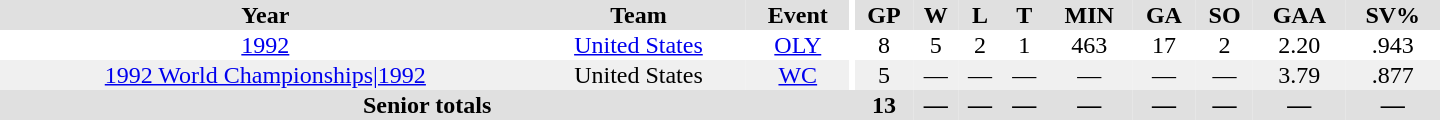<table border="0" cellpadding="1" cellspacing="0" ID="Table3" style="text-align:center; width:60em">
<tr ALIGN="center" bgcolor="#e0e0e0">
<th>Year</th>
<th>Team</th>
<th>Event</th>
<th rowspan="99" bgcolor="#ffffff"></th>
<th>GP</th>
<th>W</th>
<th>L</th>
<th>T</th>
<th>MIN</th>
<th>GA</th>
<th>SO</th>
<th>GAA</th>
<th>SV%</th>
</tr>
<tr>
<td><a href='#'>1992</a></td>
<td><a href='#'>United States</a></td>
<td><a href='#'>OLY</a></td>
<td>8</td>
<td>5</td>
<td>2</td>
<td>1</td>
<td>463</td>
<td>17</td>
<td>2</td>
<td>2.20</td>
<td>.943</td>
</tr>
<tr bgcolor="#f0f0f0">
<td><a href='#'>1992 World Championships|1992</a></td>
<td>United States</td>
<td><a href='#'>WC</a></td>
<td>5</td>
<td>—</td>
<td>—</td>
<td>—</td>
<td>—</td>
<td>—</td>
<td>—</td>
<td>3.79</td>
<td>.877</td>
</tr>
<tr bgcolor="#e0e0e0">
<th colspan=4>Senior totals</th>
<th>13</th>
<th>—</th>
<th>—</th>
<th>—</th>
<th>—</th>
<th>—</th>
<th>—</th>
<th>—</th>
<th>—</th>
</tr>
</table>
